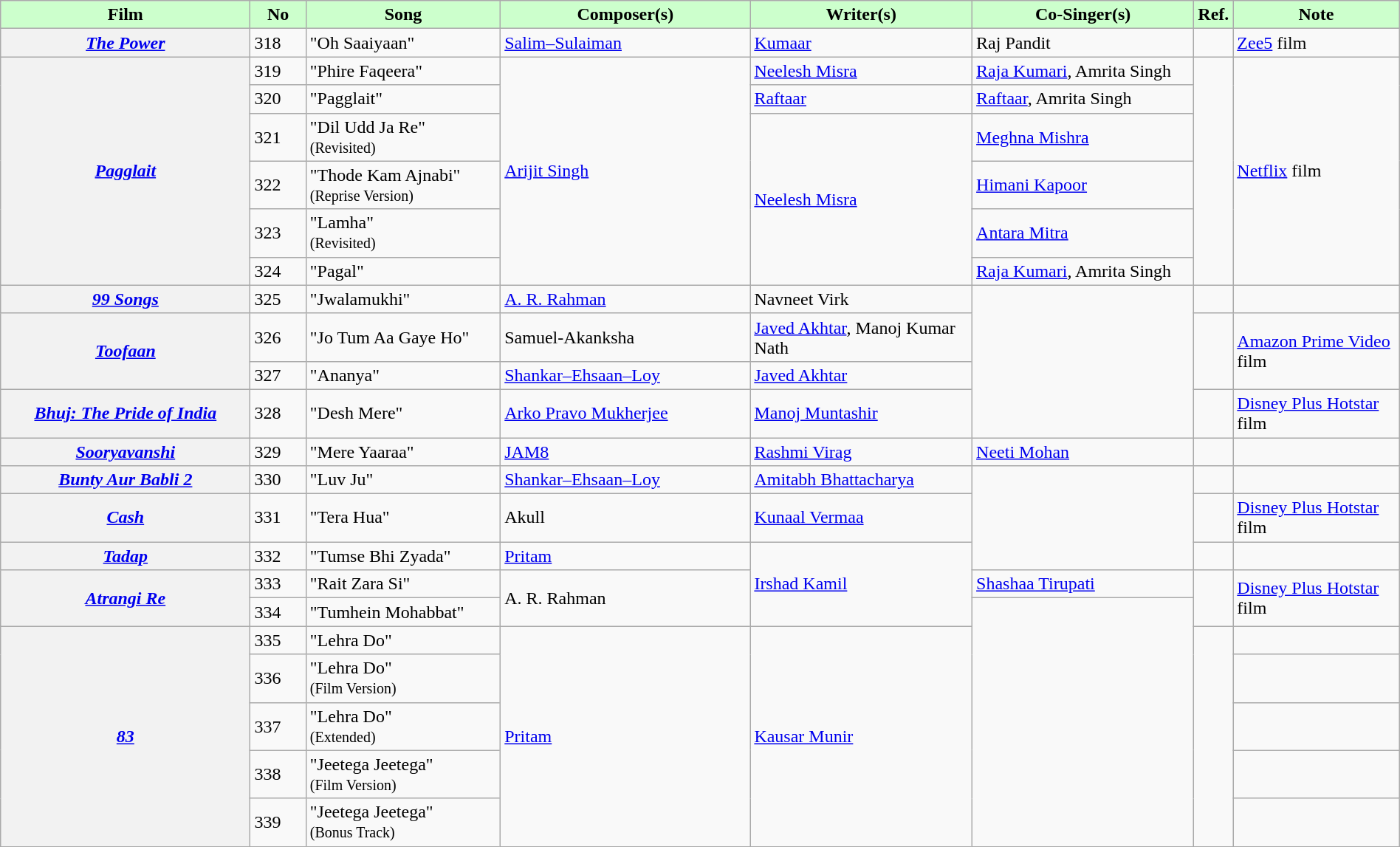<table class="wikitable plainrowheaders" style="width:100%;" textcolor:#000;">
<tr style="background:#cfc; text-align:center;">
<td scope="col" style="width:18%;"><strong>Film</strong></td>
<td scope="col" style="width:4%;"><strong>No</strong></td>
<td scope="col" style="width:14%;"><strong>Song</strong></td>
<td scope="col" style="width:18%;"><strong>Composer(s)</strong></td>
<td scope="col" style="width:16%;"><strong>Writer(s)</strong></td>
<td scope="col" style="width:16%;"><strong>Co-Singer(s)</strong></td>
<td scope="col" style="width:2%;"><strong>Ref.</strong></td>
<td scope="col" style="width:12%;"><strong>Note</strong></td>
</tr>
<tr>
<th scope="row"><em><a href='#'>The Power</a></em></th>
<td>318</td>
<td>"Oh Saaiyaan"</td>
<td><a href='#'>Salim–Sulaiman</a></td>
<td><a href='#'>Kumaar</a></td>
<td>Raj Pandit</td>
<td></td>
<td><a href='#'>Zee5</a> film</td>
</tr>
<tr>
<th scope="row" rowspan="6"><em><a href='#'>Pagglait</a></em></th>
<td>319</td>
<td>"Phire Faqeera"</td>
<td rowspan="6"><a href='#'>Arijit Singh</a></td>
<td><a href='#'>Neelesh Misra</a></td>
<td><a href='#'>Raja Kumari</a>, Amrita Singh</td>
<td rowspan="6"></td>
<td rowspan=6><a href='#'>Netflix</a> film</td>
</tr>
<tr>
<td>320</td>
<td>"Pagglait"</td>
<td><a href='#'>Raftaar</a></td>
<td><a href='#'>Raftaar</a>, Amrita Singh</td>
</tr>
<tr>
<td>321</td>
<td>"Dil Udd Ja Re"<br><small>(Revisited)</small></td>
<td rowspan="4"><a href='#'>Neelesh Misra</a></td>
<td><a href='#'>Meghna Mishra</a></td>
</tr>
<tr>
<td>322</td>
<td>"Thode Kam Ajnabi"<br><small>(Reprise Version)</small></td>
<td><a href='#'>Himani Kapoor</a></td>
</tr>
<tr>
<td>323</td>
<td>"Lamha"<br><small>(Revisited)</small></td>
<td><a href='#'>Antara Mitra</a></td>
</tr>
<tr>
<td>324</td>
<td scope="row">"Pagal"</td>
<td><a href='#'>Raja Kumari</a>, Amrita Singh</td>
</tr>
<tr>
<th scope="row"><em><a href='#'>99 Songs</a></em></th>
<td>325</td>
<td>"Jwalamukhi"</td>
<td><a href='#'>A. R. Rahman</a></td>
<td>Navneet Virk</td>
<td rowspan="4"></td>
<td></td>
<td></td>
</tr>
<tr>
<th scope="row" rowspan="2"><em><a href='#'>Toofaan</a></em></th>
<td>326</td>
<td>"Jo Tum Aa Gaye Ho"</td>
<td>Samuel-Akanksha</td>
<td><a href='#'>Javed Akhtar</a>, Manoj Kumar Nath</td>
<td rowspan="2"></td>
<td rowspan=2><a href='#'>Amazon Prime Video</a> film</td>
</tr>
<tr>
<td>327</td>
<td>"Ananya"</td>
<td><a href='#'>Shankar–Ehsaan–Loy</a></td>
<td><a href='#'>Javed Akhtar</a></td>
</tr>
<tr>
<th scope="row"><em><a href='#'>Bhuj: The Pride of India</a></em></th>
<td>328</td>
<td>"Desh Mere"</td>
<td><a href='#'>Arko Pravo Mukherjee</a></td>
<td><a href='#'>Manoj Muntashir</a></td>
<td></td>
<td><a href='#'>Disney Plus Hotstar</a> film</td>
</tr>
<tr>
<th scope="row"><em><a href='#'>Sooryavanshi</a></em></th>
<td>329</td>
<td>"Mere Yaaraa"</td>
<td><a href='#'>JAM8</a></td>
<td><a href='#'>Rashmi Virag</a></td>
<td><a href='#'>Neeti Mohan</a></td>
<td></td>
<td></td>
</tr>
<tr>
<th scope="row"><em><a href='#'>Bunty Aur Babli 2</a></em></th>
<td>330</td>
<td>"Luv Ju"</td>
<td><a href='#'>Shankar–Ehsaan–Loy</a></td>
<td><a href='#'>Amitabh Bhattacharya</a></td>
<td rowspan="3"></td>
<td></td>
<td></td>
</tr>
<tr>
<th scope="row"><em><a href='#'>Cash</a></em></th>
<td>331</td>
<td>"Tera Hua"</td>
<td>Akull</td>
<td><a href='#'>Kunaal Vermaa</a></td>
<td></td>
<td><a href='#'>Disney Plus Hotstar</a> film</td>
</tr>
<tr>
<th scope="row"><em><a href='#'>Tadap</a></em></th>
<td>332</td>
<td>"Tumse Bhi Zyada"</td>
<td><a href='#'>Pritam</a></td>
<td rowspan="3"><a href='#'>Irshad Kamil</a></td>
<td><br></td>
<td></td>
</tr>
<tr>
<th scope="row"rowspan="2"><em><a href='#'>Atrangi Re</a></em></th>
<td>333</td>
<td>"Rait Zara Si"</td>
<td rowspan="2">A. R. Rahman</td>
<td><a href='#'>Shashaa Tirupati</a></td>
<td rowspan="2"></td>
<td rowspan=2><a href='#'>Disney Plus Hotstar</a> film</td>
</tr>
<tr>
<td>334</td>
<td>"Tumhein Mohabbat"</td>
<td rowspan="6"></td>
</tr>
<tr>
<th scope="row"rowspan=5"><a href='#'><em>83</em></a></th>
<td>335</td>
<td>"Lehra Do"</td>
<td rowspan="5"><a href='#'>Pritam</a></td>
<td rowspan="5"><a href='#'>Kausar Munir</a></td>
<td rowspan="5"></td>
<td></td>
</tr>
<tr>
<td>336</td>
<td>"Lehra Do"<br><small>(Film Version)</small></td>
<td></td>
</tr>
<tr>
<td>337</td>
<td>"Lehra Do"<br><small>(Extended)</small></td>
<td></td>
</tr>
<tr>
<td>338</td>
<td>"Jeetega Jeetega"<br><small>(Film Version)</small></td>
<td></td>
</tr>
<tr>
<td>339</td>
<td>"Jeetega Jeetega"<br><small>(Bonus Track)</small></td>
<td></td>
</tr>
</table>
